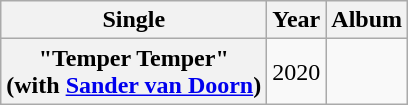<table class="wikitable plainrowheaders" style="text-align:center;">
<tr>
<th>Single</th>
<th>Year</th>
<th>Album</th>
</tr>
<tr>
<th scope="row">"Temper Temper"<br><span>(with <a href='#'>Sander van Doorn</a>)</span></th>
<td>2020</td>
<td></td>
</tr>
</table>
